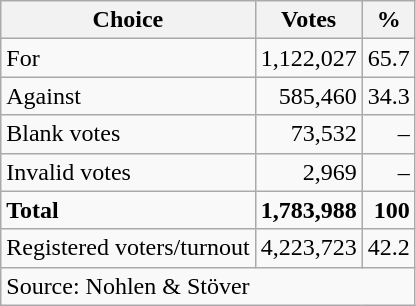<table class=wikitable style=text-align:right>
<tr>
<th>Choice</th>
<th>Votes</th>
<th>%</th>
</tr>
<tr>
<td align=left>For</td>
<td>1,122,027</td>
<td>65.7</td>
</tr>
<tr>
<td align=left>Against</td>
<td>585,460</td>
<td>34.3</td>
</tr>
<tr>
<td align=left>Blank votes</td>
<td>73,532</td>
<td>–</td>
</tr>
<tr>
<td align=left>Invalid votes</td>
<td>2,969</td>
<td>–</td>
</tr>
<tr>
<td align=left><strong>Total</strong></td>
<td><strong>1,783,988</strong></td>
<td><strong>100</strong></td>
</tr>
<tr>
<td align=left>Registered voters/turnout</td>
<td>4,223,723</td>
<td>42.2</td>
</tr>
<tr>
<td align=left colspan=3>Source: Nohlen & Stöver</td>
</tr>
</table>
